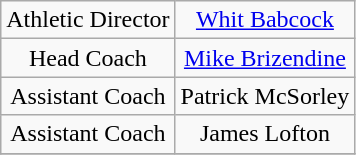<table class="wikitable" style="text-align: center;">
<tr>
<td>Athletic Director</td>
<td><a href='#'>Whit Babcock</a></td>
</tr>
<tr>
<td>Head Coach</td>
<td><a href='#'>Mike Brizendine</a></td>
</tr>
<tr>
<td>Assistant Coach</td>
<td>Patrick McSorley</td>
</tr>
<tr>
<td>Assistant Coach</td>
<td>James Lofton</td>
</tr>
<tr>
</tr>
</table>
